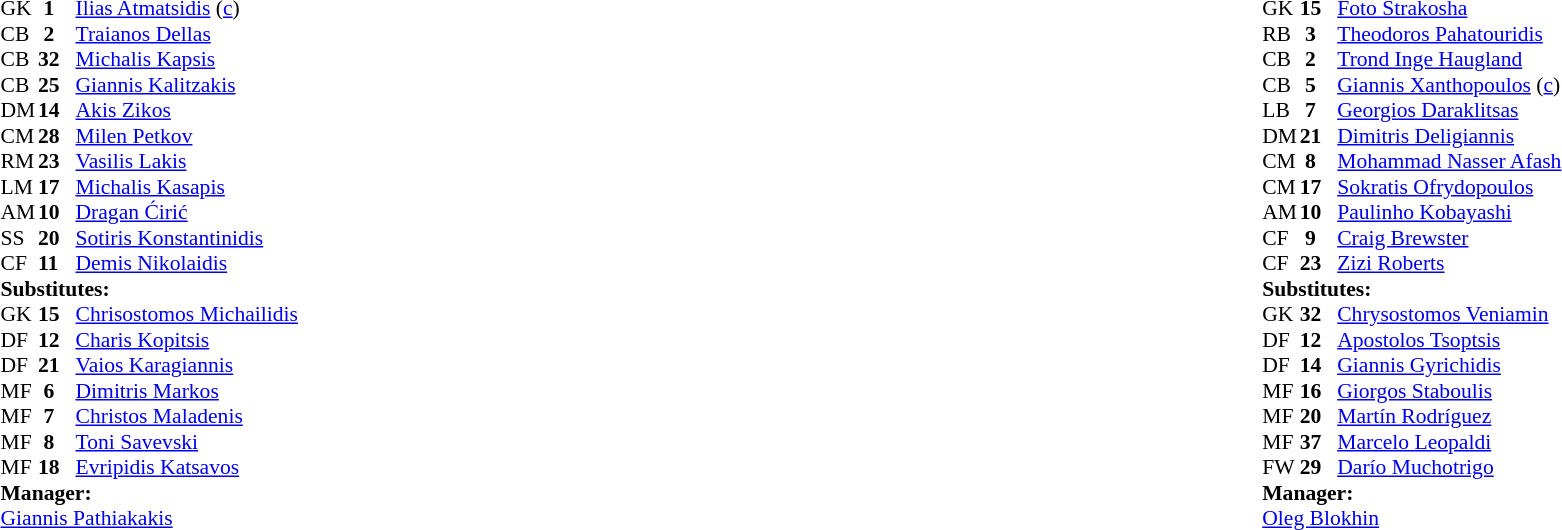<table width="100%">
<tr>
<td valign="top" width="50%"><br><table style="font-size: 90%" cellspacing="0" cellpadding="0">
<tr>
<th width="25"></th>
<th width="25"></th>
</tr>
<tr>
<td>GK</td>
<td><strong> 1</strong></td>
<td> <a href='#'>Ilias Atmatsidis</a> (<a href='#'>c</a>)</td>
</tr>
<tr>
<td>CB</td>
<td><strong> 2</strong></td>
<td> <a href='#'>Traianos Dellas</a></td>
</tr>
<tr>
<td>CB</td>
<td><strong>32</strong></td>
<td> <a href='#'>Michalis Kapsis</a></td>
</tr>
<tr>
<td>CB</td>
<td><strong>25</strong></td>
<td> <a href='#'>Giannis Kalitzakis</a></td>
<td></td>
<td></td>
</tr>
<tr>
<td>DM</td>
<td><strong>14</strong></td>
<td> <a href='#'>Akis Zikos</a></td>
<td></td>
</tr>
<tr>
<td>CM</td>
<td><strong>28</strong></td>
<td> <a href='#'>Milen Petkov</a></td>
</tr>
<tr>
<td>RM</td>
<td><strong>23</strong></td>
<td> <a href='#'>Vasilis Lakis</a></td>
</tr>
<tr>
<td>LM</td>
<td><strong>17</strong></td>
<td> <a href='#'>Michalis Kasapis</a></td>
</tr>
<tr>
<td>AM</td>
<td><strong>10</strong></td>
<td> <a href='#'>Dragan Ćirić</a></td>
<td></td>
<td></td>
</tr>
<tr>
<td>SS</td>
<td><strong>20</strong></td>
<td> <a href='#'>Sotiris Konstantinidis</a></td>
<td></td>
<td></td>
</tr>
<tr>
<td>CF</td>
<td><strong>11</strong></td>
<td> <a href='#'>Demis Nikolaidis</a></td>
<td></td>
</tr>
<tr>
<td colspan=4><strong>Substitutes:</strong></td>
</tr>
<tr>
<td>GK</td>
<td><strong>15</strong></td>
<td> <a href='#'>Chrisostomos Michailidis</a></td>
</tr>
<tr>
<td>DF</td>
<td><strong>12</strong></td>
<td> <a href='#'>Charis Kopitsis</a></td>
</tr>
<tr>
<td>DF</td>
<td><strong>21</strong></td>
<td> <a href='#'>Vaios Karagiannis</a></td>
<td></td>
<td></td>
</tr>
<tr>
<td>MF</td>
<td><strong> 6</strong></td>
<td> <a href='#'>Dimitris Markos</a></td>
</tr>
<tr>
<td>MF</td>
<td><strong> 7</strong></td>
<td> <a href='#'>Christos Maladenis</a></td>
<td></td>
<td></td>
</tr>
<tr>
<td>MF</td>
<td><strong> 8</strong></td>
<td> <a href='#'>Toni Savevski</a></td>
<td></td>
<td></td>
</tr>
<tr>
<td>MF</td>
<td><strong>18</strong></td>
<td> <a href='#'>Evripidis Katsavos</a></td>
</tr>
<tr>
<td colspan=4><strong>Manager:</strong></td>
</tr>
<tr>
<td colspan="4"> <a href='#'>Giannis Pathiakakis</a></td>
</tr>
</table>
</td>
<td valign="top" width="50%"><br><table style="font-size: 90%" cellspacing="0" cellpadding="0" align="center">
<tr>
<th width="25"></th>
<th width="25"></th>
</tr>
<tr>
<td>GK</td>
<td><strong>15</strong></td>
<td> <a href='#'>Foto Strakosha</a></td>
</tr>
<tr>
<td>RB</td>
<td><strong> 3</strong></td>
<td> <a href='#'>Theodoros Pahatouridis</a></td>
<td></td>
<td> </td>
</tr>
<tr>
<td>CB</td>
<td><strong> 2</strong></td>
<td> <a href='#'>Trond Inge Haugland</a></td>
<td> </td>
</tr>
<tr>
<td>CB</td>
<td><strong> 5</strong></td>
<td> <a href='#'>Giannis Xanthopoulos</a> (<a href='#'>c</a>)</td>
<td> </td>
</tr>
<tr>
<td>LB</td>
<td><strong> 7</strong></td>
<td> <a href='#'>Georgios Daraklitsas</a></td>
</tr>
<tr>
<td>DM</td>
<td><strong>21</strong></td>
<td> <a href='#'>Dimitris Deligiannis</a></td>
</tr>
<tr>
<td>CM</td>
<td><strong> 8</strong></td>
<td> <a href='#'>Mohammad Nasser Afash</a></td>
<td> </td>
</tr>
<tr>
<td>CM</td>
<td><strong>17</strong></td>
<td> <a href='#'>Sokratis Ofrydopoulos</a></td>
<td> </td>
<td> </td>
</tr>
<tr>
<td>AM</td>
<td><strong>10</strong></td>
<td> <a href='#'>Paulinho Kobayashi</a></td>
<td> </td>
<td> </td>
</tr>
<tr>
<td>CF</td>
<td><strong> 9</strong></td>
<td> <a href='#'>Craig Brewster</a></td>
</tr>
<tr>
<td>CF</td>
<td><strong>23</strong></td>
<td> <a href='#'>Zizi Roberts</a></td>
</tr>
<tr>
<td colspan="4"><strong>Substitutes:</strong></td>
</tr>
<tr>
<td>GK</td>
<td><strong>32</strong></td>
<td> <a href='#'>Chrysostomos Veniamin</a></td>
</tr>
<tr>
<td>DF</td>
<td><strong>12</strong></td>
<td> <a href='#'>Apostolos Tsoptsis</a></td>
</tr>
<tr>
<td>DF</td>
<td><strong>14</strong></td>
<td> <a href='#'>Giannis Gyrichidis</a></td>
<td></td>
<td> </td>
</tr>
<tr>
<td>MF</td>
<td><strong>16</strong></td>
<td> <a href='#'>Giorgos Staboulis</a></td>
</tr>
<tr>
<td>MF</td>
<td><strong>20</strong></td>
<td> <a href='#'>Martín Rodríguez</a></td>
</tr>
<tr>
<td>MF</td>
<td><strong>37</strong></td>
<td> <a href='#'>Marcelo Leopaldi</a></td>
<td> </td>
<td> </td>
</tr>
<tr>
<td>FW</td>
<td><strong>29</strong></td>
<td> <a href='#'>Darío Muchotrigo</a></td>
<td></td>
<td> </td>
</tr>
<tr>
<td colspan="4"><strong>Manager:</strong></td>
</tr>
<tr>
<td colspan="4"> <a href='#'>Oleg Blokhin</a></td>
</tr>
</table>
</td>
</tr>
</table>
